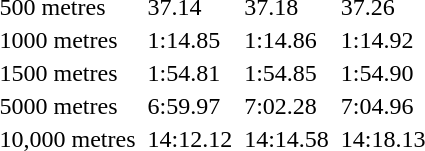<table>
<tr valign="top">
<td>500 metres <br></td>
<td></td>
<td>37.14</td>
<td></td>
<td>37.18</td>
<td></td>
<td>37.26</td>
</tr>
<tr valign="top">
<td>1000 metres <br></td>
<td></td>
<td>1:14.85</td>
<td></td>
<td>1:14.86</td>
<td></td>
<td>1:14.92</td>
</tr>
<tr valign="top">
<td>1500 metres <br></td>
<td></td>
<td>1:54.81</td>
<td></td>
<td>1:54.85</td>
<td></td>
<td>1:54.90</td>
</tr>
<tr valign="top">
<td>5000 metres <br></td>
<td></td>
<td>6:59.97</td>
<td></td>
<td>7:02.28</td>
<td></td>
<td>7:04.96</td>
</tr>
<tr valign="top">
<td>10,000 metres <br></td>
<td></td>
<td>14:12.12</td>
<td></td>
<td>14:14.58</td>
<td></td>
<td>14:18.13</td>
</tr>
</table>
